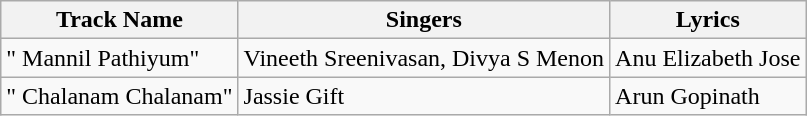<table class="wikitable">
<tr>
<th>Track Name</th>
<th>Singers</th>
<th>Lyrics</th>
</tr>
<tr>
<td>"	Mannil Pathiyum"</td>
<td>Vineeth Sreenivasan, Divya S Menon</td>
<td>Anu Elizabeth Jose</td>
</tr>
<tr>
<td>"	Chalanam Chalanam"</td>
<td>Jassie Gift</td>
<td>Arun Gopinath</td>
</tr>
</table>
